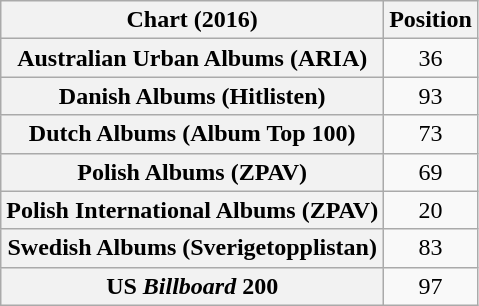<table class="wikitable sortable plainrowheaders" style="text-align:center;">
<tr>
<th scope="col">Chart (2016)</th>
<th scope="col">Position</th>
</tr>
<tr>
<th scope="row">Australian Urban Albums (ARIA)</th>
<td>36</td>
</tr>
<tr>
<th scope="row">Danish Albums (Hitlisten)</th>
<td>93</td>
</tr>
<tr>
<th scope="row">Dutch Albums (Album Top 100)</th>
<td>73</td>
</tr>
<tr>
<th scope="row">Polish Albums (ZPAV)</th>
<td>69</td>
</tr>
<tr>
<th scope="row">Polish International Albums (ZPAV)</th>
<td>20</td>
</tr>
<tr>
<th scope="row">Swedish Albums (Sverigetopplistan)</th>
<td>83</td>
</tr>
<tr>
<th scope="row">US <em>Billboard</em> 200</th>
<td>97</td>
</tr>
</table>
